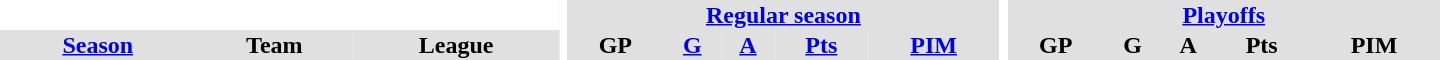<table border="0" cellpadding="1" cellspacing="0" style="text-align:center; width:60em">
<tr bgcolor="#e0e0e0">
<th colspan="3" bgcolor="#ffffff"></th>
<th rowspan="99" bgcolor="#ffffff"></th>
<th colspan="5"><a href='#'>Regular season</a></th>
<th rowspan="99" bgcolor="#ffffff"></th>
<th colspan="5"><a href='#'>Playoffs</a></th>
</tr>
<tr bgcolor="#e0e0e0">
<th><a href='#'>Season</a></th>
<th>Team</th>
<th>League</th>
<th>GP</th>
<th><a href='#'>G</a></th>
<th><a href='#'>A</a></th>
<th><a href='#'>Pts</a></th>
<th><a href='#'>PIM</a></th>
<th>GP</th>
<th>G</th>
<th>A</th>
<th>Pts</th>
<th>PIM</th>
</tr>
</table>
